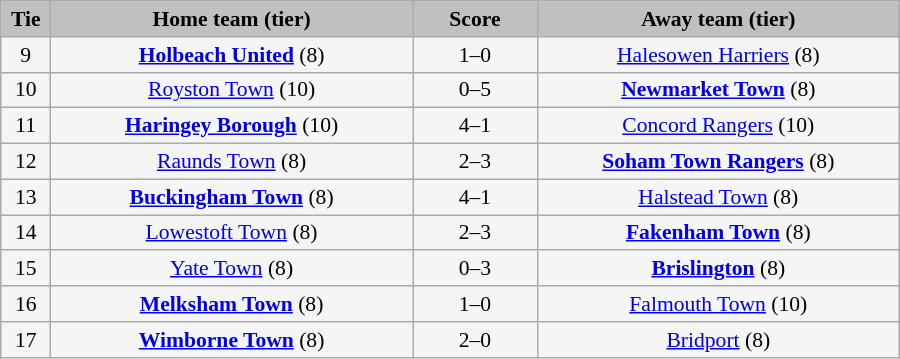<table class="wikitable" style="width: 600px; background:WhiteSmoke; text-align:center; font-size:90%">
<tr>
<td scope="col" style="width:  5.00%; background:silver;"><strong>Tie</strong></td>
<td scope="col" style="width: 36.25%; background:silver;"><strong>Home team (tier)</strong></td>
<td scope="col" style="width: 12.50%; background:silver;"><strong>Score</strong></td>
<td scope="col" style="width: 36.25%; background:silver;"><strong>Away team (tier)</strong></td>
</tr>
<tr>
<td>9</td>
<td><strong><a href='#'>Holbeach United</a></strong> (8)</td>
<td>1–0</td>
<td><a href='#'>Halesowen Harriers</a> (8)</td>
</tr>
<tr>
<td>10</td>
<td><a href='#'>Royston Town</a> (10)</td>
<td>0–5</td>
<td><strong><a href='#'>Newmarket Town</a></strong> (8)</td>
</tr>
<tr>
<td>11</td>
<td><strong><a href='#'>Haringey Borough</a></strong> (10)</td>
<td>4–1</td>
<td><a href='#'>Concord Rangers</a> (10)</td>
</tr>
<tr>
<td>12</td>
<td><a href='#'>Raunds Town</a> (8)</td>
<td>2–3</td>
<td><strong><a href='#'>Soham Town Rangers</a></strong> (8)</td>
</tr>
<tr>
<td>13</td>
<td><strong><a href='#'>Buckingham Town</a></strong> (8)</td>
<td>4–1</td>
<td><a href='#'>Halstead Town</a> (8)</td>
</tr>
<tr>
<td>14</td>
<td><a href='#'>Lowestoft Town</a> (8)</td>
<td>2–3</td>
<td><strong><a href='#'>Fakenham Town</a></strong> (8)</td>
</tr>
<tr>
<td>15</td>
<td><a href='#'>Yate Town</a> (8)</td>
<td>0–3</td>
<td><strong><a href='#'>Brislington</a></strong> (8)</td>
</tr>
<tr>
<td>16</td>
<td><strong><a href='#'>Melksham Town</a></strong> (8)</td>
<td>1–0</td>
<td><a href='#'>Falmouth Town</a> (10)</td>
</tr>
<tr>
<td>17</td>
<td><strong><a href='#'>Wimborne Town</a></strong> (8)</td>
<td>2–0</td>
<td><a href='#'>Bridport</a> (8)</td>
</tr>
</table>
